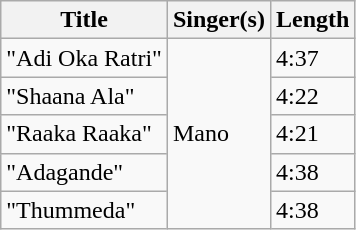<table class="wikitable">
<tr>
<th>Title</th>
<th>Singer(s)</th>
<th>Length</th>
</tr>
<tr>
<td>"Adi Oka Ratri"</td>
<td rowspan="5">Mano</td>
<td>4:37</td>
</tr>
<tr>
<td>"Shaana Ala"</td>
<td>4:22</td>
</tr>
<tr>
<td>"Raaka Raaka"</td>
<td>4:21</td>
</tr>
<tr>
<td>"Adagande"</td>
<td>4:38</td>
</tr>
<tr>
<td>"Thummeda"</td>
<td>4:38</td>
</tr>
</table>
